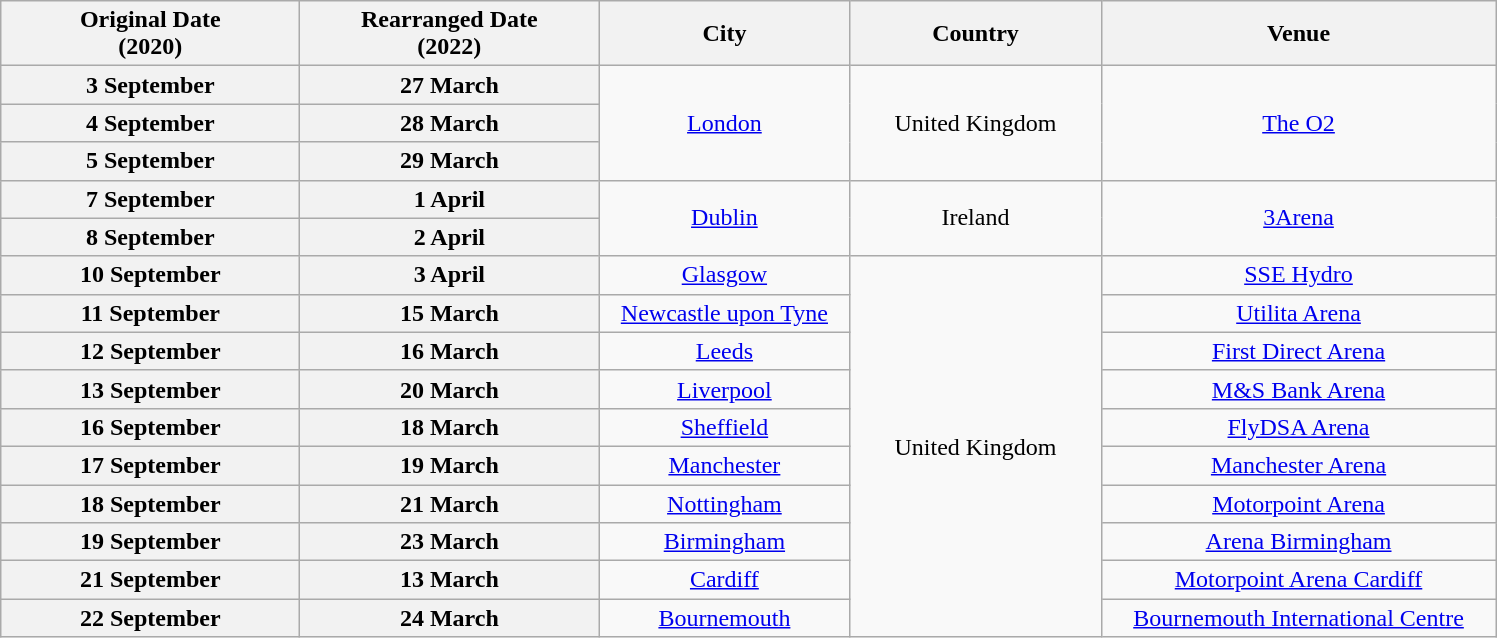<table class="wikitable plainrowheaders" style="text-align:center;">
<tr>
<th scope="col" style="width:12em;">Original Date<br>(2020)</th>
<th scope="col" style="width:12em;">Rearranged Date<br>(2022)</th>
<th scope="col" style="width:10em;">City</th>
<th scope="col" style="width:10em;">Country</th>
<th scope="col" style="width:16em;">Venue</th>
</tr>
<tr>
<th scope="row" style="text-align:center;">3 September</th>
<th scope="row" style="text-align:center;">27 March</th>
<td rowspan="3"><a href='#'>London</a></td>
<td rowspan="3">United Kingdom</td>
<td rowspan="3"><a href='#'>The O2</a></td>
</tr>
<tr>
<th scope="row" style="text-align:center;">4 September</th>
<th scope="row" style="text-align:center;">28 March</th>
</tr>
<tr>
<th scope="row" style="text-align:center;">5 September</th>
<th scope="row" style="text-align:center;">29 March</th>
</tr>
<tr>
<th scope="row" style="text-align:center;">7 September</th>
<th scope="row" style="text-align:center;">1 April</th>
<td rowspan="2"><a href='#'>Dublin</a></td>
<td rowspan="2">Ireland</td>
<td rowspan="2"><a href='#'>3Arena</a></td>
</tr>
<tr>
<th scope="row" style="text-align:center;">8 September</th>
<th scope="row" style="text-align:center;">2 April</th>
</tr>
<tr>
<th scope="row" style="text-align:center;">10 September</th>
<th scope="row" style="text-align:center;">3 April</th>
<td><a href='#'>Glasgow</a></td>
<td rowspan="10">United Kingdom</td>
<td><a href='#'>SSE Hydro</a></td>
</tr>
<tr>
<th scope="row" style="text-align:center;">11 September</th>
<th scope="row" style="text-align:center;">15 March</th>
<td><a href='#'>Newcastle upon Tyne</a></td>
<td><a href='#'>Utilita Arena</a></td>
</tr>
<tr>
<th scope="row" style="text-align:center;">12 September</th>
<th scope="row" style="text-align:center;">16 March</th>
<td><a href='#'>Leeds</a></td>
<td><a href='#'>First Direct Arena</a></td>
</tr>
<tr>
<th scope="row" style="text-align:center;">13 September</th>
<th scope="row" style="text-align:center;">20 March</th>
<td><a href='#'>Liverpool</a></td>
<td><a href='#'>M&S Bank Arena</a></td>
</tr>
<tr>
<th scope="row" style="text-align:center;">16 September</th>
<th scope="row" style="text-align:center;">18 March</th>
<td><a href='#'>Sheffield</a></td>
<td><a href='#'>FlyDSA Arena</a></td>
</tr>
<tr>
<th scope="row" style="text-align:center;">17 September</th>
<th scope="row" style="text-align:center;">19 March</th>
<td><a href='#'>Manchester</a></td>
<td><a href='#'>Manchester Arena</a></td>
</tr>
<tr>
<th scope="row" style="text-align:center;">18 September</th>
<th scope="row" style="text-align:center;">21 March</th>
<td><a href='#'>Nottingham</a></td>
<td><a href='#'>Motorpoint Arena</a></td>
</tr>
<tr>
<th scope="row" style="text-align:center;">19 September</th>
<th scope="row" style="text-align:center;">23 March</th>
<td><a href='#'>Birmingham</a></td>
<td><a href='#'>Arena Birmingham</a></td>
</tr>
<tr>
<th scope="row" style="text-align:center;">21 September</th>
<th scope="row" style="text-align:center;">13 March</th>
<td><a href='#'>Cardiff</a></td>
<td><a href='#'>Motorpoint Arena Cardiff</a></td>
</tr>
<tr>
<th scope="row" style="text-align:center;">22 September</th>
<th scope="row" style="text-align:center;">24 March</th>
<td><a href='#'>Bournemouth</a></td>
<td><a href='#'>Bournemouth International Centre</a></td>
</tr>
</table>
